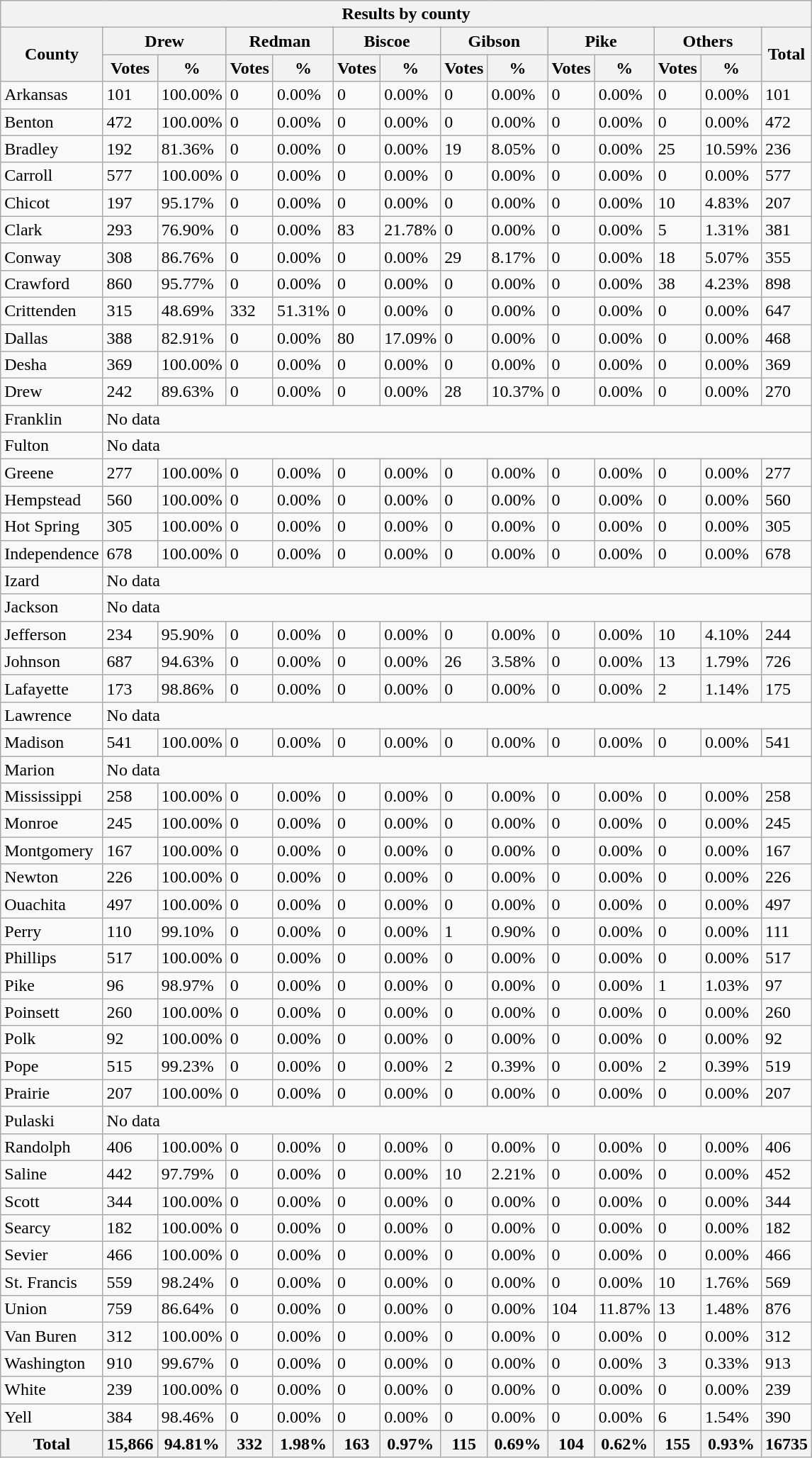<table class="wikitable sortable mw-collapsible mw-collapsed">
<tr>
<th colspan="14">Results by county</th>
</tr>
<tr>
<th rowspan="2"><strong>County</strong></th>
<th colspan="2"><strong>Drew</strong></th>
<th colspan="2"><strong>Redman</strong></th>
<th colspan="2"><strong>Biscoe</strong></th>
<th colspan="2"><strong>Gibson</strong></th>
<th colspan="2"><strong>Pike</strong></th>
<th colspan="2"><strong>Others</strong></th>
<th rowspan="2"><strong>Total</strong></th>
</tr>
<tr>
<th><strong>Votes</strong></th>
<th><strong>%</strong></th>
<th><strong>Votes</strong></th>
<th><strong>%</strong></th>
<th><strong>Votes</strong></th>
<th><strong>%</strong></th>
<th><strong>Votes</strong></th>
<th><strong>%</strong></th>
<th><strong>Votes</strong></th>
<th><strong>%</strong></th>
<th><strong>Votes</strong></th>
<th><strong>%</strong></th>
</tr>
<tr>
<td>Arkansas</td>
<td>101</td>
<td>100.00%</td>
<td>0</td>
<td>0.00%</td>
<td>0</td>
<td>0.00%</td>
<td>0</td>
<td>0.00%</td>
<td>0</td>
<td>0.00%</td>
<td>0</td>
<td>0.00%</td>
<td>101</td>
</tr>
<tr>
<td>Benton</td>
<td>472</td>
<td>100.00%</td>
<td>0</td>
<td>0.00%</td>
<td>0</td>
<td>0.00%</td>
<td>0</td>
<td>0.00%</td>
<td>0</td>
<td>0.00%</td>
<td>0</td>
<td>0.00%</td>
<td>472</td>
</tr>
<tr>
<td>Bradley</td>
<td>192</td>
<td>81.36%</td>
<td>0</td>
<td>0.00%</td>
<td>0</td>
<td>0.00%</td>
<td>19</td>
<td>8.05%</td>
<td>0</td>
<td>0.00%</td>
<td>25</td>
<td>10.59%</td>
<td>236</td>
</tr>
<tr>
<td>Carroll</td>
<td>577</td>
<td>100.00%</td>
<td>0</td>
<td>0.00%</td>
<td>0</td>
<td>0.00%</td>
<td>0</td>
<td>0.00%</td>
<td>0</td>
<td>0.00%</td>
<td>0</td>
<td>0.00%</td>
<td>577</td>
</tr>
<tr>
<td>Chicot</td>
<td>197</td>
<td>95.17%</td>
<td>0</td>
<td>0.00%</td>
<td>0</td>
<td>0.00%</td>
<td>0</td>
<td>0.00%</td>
<td>0</td>
<td>0.00%</td>
<td>10</td>
<td>4.83%</td>
<td>207</td>
</tr>
<tr>
<td>Clark</td>
<td>293</td>
<td>76.90%</td>
<td>0</td>
<td>0.00%</td>
<td>83</td>
<td>21.78%</td>
<td>0</td>
<td>0.00%</td>
<td>0</td>
<td>0.00%</td>
<td>5</td>
<td>1.31%</td>
<td>381</td>
</tr>
<tr>
<td>Conway</td>
<td>308</td>
<td>86.76%</td>
<td>0</td>
<td>0.00%</td>
<td>0</td>
<td>0.00%</td>
<td>29</td>
<td>8.17%</td>
<td>0</td>
<td>0.00%</td>
<td>18</td>
<td>5.07%</td>
<td>355</td>
</tr>
<tr>
<td>Crawford</td>
<td>860</td>
<td>95.77%</td>
<td>0</td>
<td>0.00%</td>
<td>0</td>
<td>0.00%</td>
<td>0</td>
<td>0.00%</td>
<td>0</td>
<td>0.00%</td>
<td>38</td>
<td>4.23%</td>
<td>898</td>
</tr>
<tr>
<td>Crittenden</td>
<td>315</td>
<td>48.69%</td>
<td>332</td>
<td>51.31%</td>
<td>0</td>
<td>0.00%</td>
<td>0</td>
<td>0.00%</td>
<td>0</td>
<td>0.00%</td>
<td>0</td>
<td>0.00%</td>
<td>647</td>
</tr>
<tr>
<td>Dallas</td>
<td>388</td>
<td>82.91%</td>
<td>0</td>
<td>0.00%</td>
<td>80</td>
<td>17.09%</td>
<td>0</td>
<td>0.00%</td>
<td>0</td>
<td>0.00%</td>
<td>0</td>
<td>0.00%</td>
<td>468</td>
</tr>
<tr>
<td>Desha</td>
<td>369</td>
<td>100.00%</td>
<td>0</td>
<td>0.00%</td>
<td>0</td>
<td>0.00%</td>
<td>0</td>
<td>0.00%</td>
<td>0</td>
<td>0.00%</td>
<td>0</td>
<td>0.00%</td>
<td>369</td>
</tr>
<tr>
<td>Drew</td>
<td>242</td>
<td>89.63%</td>
<td>0</td>
<td>0.00%</td>
<td>0</td>
<td>0.00%</td>
<td>28</td>
<td>10.37%</td>
<td>0</td>
<td>0.00%</td>
<td>0</td>
<td>0.00%</td>
<td>270</td>
</tr>
<tr>
<td>Franklin</td>
<td colspan="13">No data</td>
</tr>
<tr>
<td>Fulton</td>
<td colspan="13">No data</td>
</tr>
<tr>
<td>Greene</td>
<td>277</td>
<td>100.00%</td>
<td>0</td>
<td>0.00%</td>
<td>0</td>
<td>0.00%</td>
<td>0</td>
<td>0.00%</td>
<td>0</td>
<td>0.00%</td>
<td>0</td>
<td>0.00%</td>
<td>277</td>
</tr>
<tr>
<td>Hempstead</td>
<td>560</td>
<td>100.00%</td>
<td>0</td>
<td>0.00%</td>
<td>0</td>
<td>0.00%</td>
<td>0</td>
<td>0.00%</td>
<td>0</td>
<td>0.00%</td>
<td>0</td>
<td>0.00%</td>
<td>560</td>
</tr>
<tr>
<td>Hot Spring</td>
<td>305</td>
<td>100.00%</td>
<td>0</td>
<td>0.00%</td>
<td>0</td>
<td>0.00%</td>
<td>0</td>
<td>0.00%</td>
<td>0</td>
<td>0.00%</td>
<td>0</td>
<td>0.00%</td>
<td>305</td>
</tr>
<tr>
<td>Independence</td>
<td>678</td>
<td>100.00%</td>
<td>0</td>
<td>0.00%</td>
<td>0</td>
<td>0.00%</td>
<td>0</td>
<td>0.00%</td>
<td>0</td>
<td>0.00%</td>
<td>0</td>
<td>0.00%</td>
<td>678</td>
</tr>
<tr>
<td>Izard</td>
<td colspan="13">No data</td>
</tr>
<tr>
<td>Jackson</td>
<td colspan="13">No data</td>
</tr>
<tr>
<td>Jefferson</td>
<td>234</td>
<td>95.90%</td>
<td>0</td>
<td>0.00%</td>
<td>0</td>
<td>0.00%</td>
<td>0</td>
<td>0.00%</td>
<td>0</td>
<td>0.00%</td>
<td>10</td>
<td>4.10%</td>
<td>244</td>
</tr>
<tr>
<td>Johnson</td>
<td>687</td>
<td>94.63%</td>
<td>0</td>
<td>0.00%</td>
<td>0</td>
<td>0.00%</td>
<td>26</td>
<td>3.58%</td>
<td>0</td>
<td>0.00%</td>
<td>13</td>
<td>1.79%</td>
<td>726</td>
</tr>
<tr>
<td>Lafayette</td>
<td>173</td>
<td>98.86%</td>
<td>0</td>
<td>0.00%</td>
<td>0</td>
<td>0.00%</td>
<td>0</td>
<td>0.00%</td>
<td>0</td>
<td>0.00%</td>
<td>2</td>
<td>1.14%</td>
<td>175</td>
</tr>
<tr>
<td>Lawrence</td>
<td colspan="13">No data</td>
</tr>
<tr>
<td>Madison</td>
<td>541</td>
<td>100.00%</td>
<td>0</td>
<td>0.00%</td>
<td>0</td>
<td>0.00%</td>
<td>0</td>
<td>0.00%</td>
<td>0</td>
<td>0.00%</td>
<td>0</td>
<td>0.00%</td>
<td>541</td>
</tr>
<tr>
<td>Marion</td>
<td colspan="13">No data</td>
</tr>
<tr>
<td>Mississippi</td>
<td>258</td>
<td>100.00%</td>
<td>0</td>
<td>0.00%</td>
<td>0</td>
<td>0.00%</td>
<td>0</td>
<td>0.00%</td>
<td>0</td>
<td>0.00%</td>
<td>0</td>
<td>0.00%</td>
<td>258</td>
</tr>
<tr>
<td>Monroe</td>
<td>245</td>
<td>100.00%</td>
<td>0</td>
<td>0.00%</td>
<td>0</td>
<td>0.00%</td>
<td>0</td>
<td>0.00%</td>
<td>0</td>
<td>0.00%</td>
<td>0</td>
<td>0.00%</td>
<td>245</td>
</tr>
<tr>
<td>Montgomery</td>
<td>167</td>
<td>100.00%</td>
<td>0</td>
<td>0.00%</td>
<td>0</td>
<td>0.00%</td>
<td>0</td>
<td>0.00%</td>
<td>0</td>
<td>0.00%</td>
<td>0</td>
<td>0.00%</td>
<td>167</td>
</tr>
<tr>
<td>Newton</td>
<td>226</td>
<td>100.00%</td>
<td>0</td>
<td>0.00%</td>
<td>0</td>
<td>0.00%</td>
<td>0</td>
<td>0.00%</td>
<td>0</td>
<td>0.00%</td>
<td>0</td>
<td>0.00%</td>
<td>226</td>
</tr>
<tr>
<td>Ouachita</td>
<td>497</td>
<td>100.00%</td>
<td>0</td>
<td>0.00%</td>
<td>0</td>
<td>0.00%</td>
<td>0</td>
<td>0.00%</td>
<td>0</td>
<td>0.00%</td>
<td>0</td>
<td>0.00%</td>
<td>497</td>
</tr>
<tr>
<td>Perry</td>
<td>110</td>
<td>99.10%</td>
<td>0</td>
<td>0.00%</td>
<td>0</td>
<td>0.00%</td>
<td>1</td>
<td>0.90%</td>
<td>0</td>
<td>0.00%</td>
<td>0</td>
<td>0.00%</td>
<td>111</td>
</tr>
<tr>
<td>Phillips</td>
<td>517</td>
<td>100.00%</td>
<td>0</td>
<td>0.00%</td>
<td>0</td>
<td>0.00%</td>
<td>0</td>
<td>0.00%</td>
<td>0</td>
<td>0.00%</td>
<td>0</td>
<td>0.00%</td>
<td>517</td>
</tr>
<tr>
<td>Pike</td>
<td>96</td>
<td>98.97%</td>
<td>0</td>
<td>0.00%</td>
<td>0</td>
<td>0.00%</td>
<td>0</td>
<td>0.00%</td>
<td>0</td>
<td>0.00%</td>
<td>1</td>
<td>1.03%</td>
<td>97</td>
</tr>
<tr>
<td>Poinsett</td>
<td>260</td>
<td>100.00%</td>
<td>0</td>
<td>0.00%</td>
<td>0</td>
<td>0.00%</td>
<td>0</td>
<td>0.00%</td>
<td>0</td>
<td>0.00%</td>
<td>0</td>
<td>0.00%</td>
<td>260</td>
</tr>
<tr>
<td>Polk</td>
<td>92</td>
<td>100.00%</td>
<td>0</td>
<td>0.00%</td>
<td>0</td>
<td>0.00%</td>
<td>0</td>
<td>0.00%</td>
<td>0</td>
<td>0.00%</td>
<td>0</td>
<td>0.00%</td>
<td>92</td>
</tr>
<tr>
<td>Pope</td>
<td>515</td>
<td>99.23%</td>
<td>0</td>
<td>0.00%</td>
<td>0</td>
<td>0.00%</td>
<td>2</td>
<td>0.39%</td>
<td>0</td>
<td>0.00%</td>
<td>2</td>
<td>0.39%</td>
<td>519</td>
</tr>
<tr>
<td>Prairie</td>
<td>207</td>
<td>100.00%</td>
<td>0</td>
<td>0.00%</td>
<td>0</td>
<td>0.00%</td>
<td>0</td>
<td>0.00%</td>
<td>0</td>
<td>0.00%</td>
<td>0</td>
<td>0.00%</td>
<td>207</td>
</tr>
<tr>
<td>Pulaski</td>
<td colspan="13">No data</td>
</tr>
<tr>
<td>Randolph</td>
<td>406</td>
<td>100.00%</td>
<td>0</td>
<td>0.00%</td>
<td>0</td>
<td>0.00%</td>
<td>0</td>
<td>0.00%</td>
<td>0</td>
<td>0.00%</td>
<td>0</td>
<td>0.00%</td>
<td>406</td>
</tr>
<tr>
<td>Saline</td>
<td>442</td>
<td>97.79%</td>
<td>0</td>
<td>0.00%</td>
<td>0</td>
<td>0.00%</td>
<td>10</td>
<td>2.21%</td>
<td>0</td>
<td>0.00%</td>
<td>0</td>
<td>0.00%</td>
<td>452</td>
</tr>
<tr>
<td>Scott</td>
<td>344</td>
<td>100.00%</td>
<td>0</td>
<td>0.00%</td>
<td>0</td>
<td>0.00%</td>
<td>0</td>
<td>0.00%</td>
<td>0</td>
<td>0.00%</td>
<td>0</td>
<td>0.00%</td>
<td>344</td>
</tr>
<tr>
<td>Searcy</td>
<td>182</td>
<td>100.00%</td>
<td>0</td>
<td>0.00%</td>
<td>0</td>
<td>0.00%</td>
<td>0</td>
<td>0.00%</td>
<td>0</td>
<td>0.00%</td>
<td>0</td>
<td>0.00%</td>
<td>182</td>
</tr>
<tr>
<td>Sevier</td>
<td>466</td>
<td>100.00%</td>
<td>0</td>
<td>0.00%</td>
<td>0</td>
<td>0.00%</td>
<td>0</td>
<td>0.00%</td>
<td>0</td>
<td>0.00%</td>
<td>0</td>
<td>0.00%</td>
<td>466</td>
</tr>
<tr>
<td>St. Francis</td>
<td>559</td>
<td>98.24%</td>
<td>0</td>
<td>0.00%</td>
<td>0</td>
<td>0.00%</td>
<td>0</td>
<td>0.00%</td>
<td>0</td>
<td>0.00%</td>
<td>10</td>
<td>1.76%</td>
<td>569</td>
</tr>
<tr>
<td>Union</td>
<td>759</td>
<td>86.64%</td>
<td>0</td>
<td>0.00%</td>
<td>0</td>
<td>0.00%</td>
<td>0</td>
<td>0.00%</td>
<td>104</td>
<td>11.87%</td>
<td>13</td>
<td>1.48%</td>
<td>876</td>
</tr>
<tr>
<td>Van Buren</td>
<td>312</td>
<td>100.00%</td>
<td>0</td>
<td>0.00%</td>
<td>0</td>
<td>0.00%</td>
<td>0</td>
<td>0.00%</td>
<td>0</td>
<td>0.00%</td>
<td>0</td>
<td>0.00%</td>
<td>312</td>
</tr>
<tr>
<td>Washington</td>
<td>910</td>
<td>99.67%</td>
<td>0</td>
<td>0.00%</td>
<td>0</td>
<td>0.00%</td>
<td>0</td>
<td>0.00%</td>
<td>0</td>
<td>0.00%</td>
<td>3</td>
<td>0.33%</td>
<td>913</td>
</tr>
<tr>
<td>White</td>
<td>239</td>
<td>100.00%</td>
<td>0</td>
<td>0.00%</td>
<td>0</td>
<td>0.00%</td>
<td>0</td>
<td>0.00%</td>
<td>0</td>
<td>0.00%</td>
<td>0</td>
<td>0.00%</td>
<td>239</td>
</tr>
<tr>
<td>Yell</td>
<td>384</td>
<td>98.46%</td>
<td>0</td>
<td>0.00%</td>
<td>0</td>
<td>0.00%</td>
<td>0</td>
<td>0.00%</td>
<td>0</td>
<td>0.00%</td>
<td>6</td>
<td>1.54%</td>
<td>390</td>
</tr>
<tr>
<th><strong>Total</strong></th>
<th><strong>15,866</strong></th>
<th><strong>94.81%</strong></th>
<th><strong>332</strong></th>
<th><strong>1.98%</strong></th>
<th><strong>163</strong></th>
<th><strong>0.97%</strong></th>
<th><strong>115</strong></th>
<th><strong>0.69%</strong></th>
<th><strong>104</strong></th>
<th><strong>0.62%</strong></th>
<th><strong>155</strong></th>
<th><strong>0.93%</strong></th>
<th><strong>16735</strong></th>
</tr>
</table>
